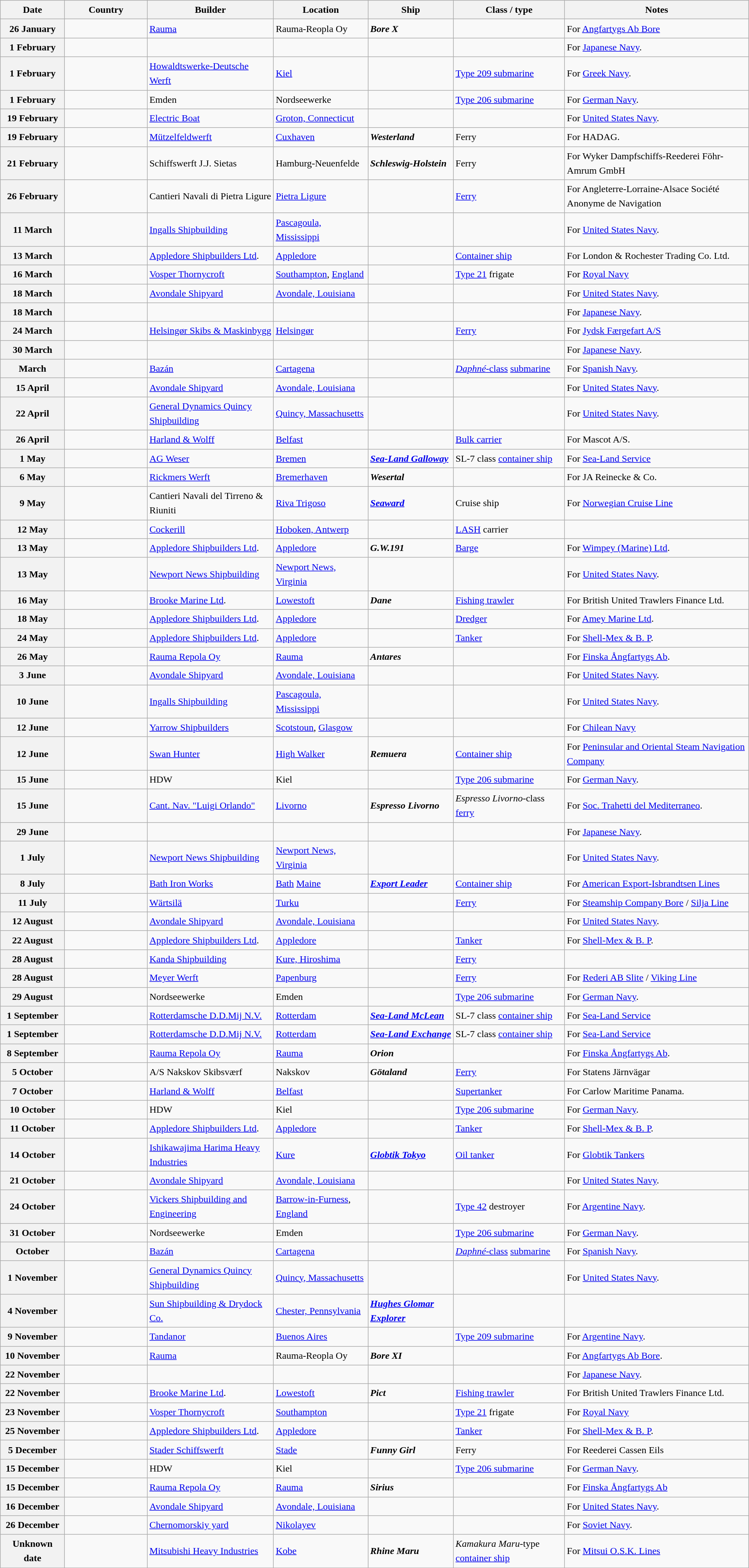<table class="wikitable sortable" style="font-size:1.00em; line-height:1.5em;">
<tr>
<th width="100">Date</th>
<th width="130">Country</th>
<th>Builder</th>
<th>Location</th>
<th>Ship</th>
<th>Class / type</th>
<th>Notes</th>
</tr>
<tr>
<th>26 January</th>
<td></td>
<td><a href='#'>Rauma</a></td>
<td>Rauma-Reopla Oy</td>
<td><strong><em>Bore X</em></strong></td>
<td></td>
<td>For <a href='#'>Angfartygs Ab Bore</a></td>
</tr>
<tr>
<th>1 February</th>
<td></td>
<td></td>
<td></td>
<td><strong></strong></td>
<td></td>
<td>For <a href='#'>Japanese Navy</a>.</td>
</tr>
<tr>
<th>1 February</th>
<td></td>
<td><a href='#'>Howaldtswerke-Deutsche Werft</a></td>
<td><a href='#'>Kiel</a></td>
<td><strong></strong></td>
<td><a href='#'>Type 209 submarine</a></td>
<td>For <a href='#'>Greek Navy</a>.</td>
</tr>
<tr>
<th>1 February</th>
<td></td>
<td>Emden</td>
<td>Nordseewerke</td>
<td><strong></strong></td>
<td><a href='#'>Type 206 submarine</a></td>
<td>For <a href='#'>German Navy</a>.</td>
</tr>
<tr>
<th>19 February</th>
<td></td>
<td><a href='#'>Electric Boat</a></td>
<td><a href='#'>Groton, Connecticut</a></td>
<td><strong></strong></td>
<td></td>
<td>For <a href='#'>United States Navy</a>.</td>
</tr>
<tr>
<th>19 February</th>
<td></td>
<td><a href='#'>Mützelfeldwerft</a></td>
<td><a href='#'>Cuxhaven</a></td>
<td><strong><em>Westerland</em></strong></td>
<td>Ferry</td>
<td>For HADAG.</td>
</tr>
<tr>
<th>21 February</th>
<td></td>
<td>Schiffswerft J.J. Sietas</td>
<td>Hamburg-Neuenfelde</td>
<td><strong><em>Schleswig-Holstein</em></strong></td>
<td>Ferry</td>
<td>For Wyker Dampfschiffs-Reederei Föhr-Amrum GmbH</td>
</tr>
<tr>
<th>26 February</th>
<td></td>
<td>Cantieri Navali di Pietra Ligure</td>
<td><a href='#'>Pietra Ligure</a></td>
<td><strong></strong></td>
<td><a href='#'>Ferry</a></td>
<td>For Angleterre-Lorraine-Alsace Société Anonyme de Navigation</td>
</tr>
<tr>
<th>11 March</th>
<td></td>
<td><a href='#'>Ingalls Shipbuilding</a></td>
<td><a href='#'>Pascagoula, Mississippi</a></td>
<td><strong></strong></td>
<td></td>
<td>For <a href='#'>United States Navy</a>.</td>
</tr>
<tr ---->
<th>13 March</th>
<td></td>
<td><a href='#'>Appledore Shipbuilders Ltd</a>.</td>
<td><a href='#'>Appledore</a></td>
<td><strong></strong></td>
<td><a href='#'>Container ship</a></td>
<td>For London & Rochester Trading Co. Ltd.</td>
</tr>
<tr>
<th>16 March</th>
<td></td>
<td><a href='#'>Vosper Thornycroft</a></td>
<td><a href='#'>Southampton</a>, <a href='#'>England</a></td>
<td><strong></strong></td>
<td><a href='#'>Type 21</a> frigate</td>
<td>For <a href='#'>Royal Navy</a></td>
</tr>
<tr>
<th>18 March</th>
<td></td>
<td><a href='#'>Avondale Shipyard</a></td>
<td><a href='#'>Avondale, Louisiana</a></td>
<td><strong></strong></td>
<td></td>
<td>For <a href='#'>United States Navy</a>.</td>
</tr>
<tr>
<th>18 March</th>
<td></td>
<td></td>
<td></td>
<td><strong></strong></td>
<td></td>
<td>For <a href='#'>Japanese Navy</a>.</td>
</tr>
<tr>
<th>24 March</th>
<td></td>
<td><a href='#'>Helsingør Skibs & Maskinbygg</a></td>
<td><a href='#'>Helsingør</a></td>
<td><strong></strong></td>
<td><a href='#'>Ferry</a></td>
<td>For <a href='#'>Jydsk Færgefart A/S</a></td>
</tr>
<tr>
<th>30 March</th>
<td></td>
<td></td>
<td></td>
<td><strong></strong></td>
<td></td>
<td>For <a href='#'>Japanese Navy</a>.</td>
</tr>
<tr>
<th>March</th>
<td></td>
<td><a href='#'>Bazán</a></td>
<td><a href='#'>Cartagena</a></td>
<td><strong></strong></td>
<td><a href='#'><em>Daphné</em>-class</a> <a href='#'>submarine</a></td>
<td>For <a href='#'>Spanish Navy</a>.</td>
</tr>
<tr>
<th>15 April</th>
<td></td>
<td><a href='#'>Avondale Shipyard</a></td>
<td><a href='#'>Avondale, Louisiana</a></td>
<td><strong></strong></td>
<td></td>
<td>For <a href='#'>United States Navy</a>.</td>
</tr>
<tr>
<th>22 April</th>
<td></td>
<td><a href='#'>General Dynamics Quincy Shipbuilding</a></td>
<td><a href='#'>Quincy, Massachusetts</a></td>
<td><strong></strong></td>
<td></td>
<td>For <a href='#'>United States Navy</a>.</td>
</tr>
<tr ---->
<th>26 April</th>
<td></td>
<td><a href='#'>Harland & Wolff</a></td>
<td><a href='#'>Belfast</a></td>
<td><strong></strong></td>
<td><a href='#'>Bulk carrier</a></td>
<td>For Mascot A/S.</td>
</tr>
<tr>
<th>1 May</th>
<td></td>
<td><a href='#'>AG Weser</a></td>
<td><a href='#'>Bremen</a></td>
<td><strong><a href='#'><em>Sea-Land Galloway</em></a></strong></td>
<td>SL-7 class <a href='#'>container ship</a></td>
<td>For <a href='#'>Sea-Land Service</a></td>
</tr>
<tr>
<th>6 May</th>
<td></td>
<td><a href='#'>Rickmers Werft</a></td>
<td><a href='#'>Bremerhaven</a></td>
<td><strong><em>Wesertal</em></strong></td>
<td></td>
<td>For JA Reinecke & Co.</td>
</tr>
<tr>
<th>9 May</th>
<td></td>
<td>Cantieri Navali del Tirreno & Riuniti</td>
<td><a href='#'>Riva Trigoso</a></td>
<td><strong><a href='#'><em>Seaward</em></a></strong></td>
<td>Cruise ship</td>
<td>For <a href='#'>Norwegian Cruise Line</a></td>
</tr>
<tr>
<th>12 May</th>
<td></td>
<td><a href='#'>Cockerill</a></td>
<td><a href='#'>Hoboken, Antwerp</a></td>
<td><strong></strong></td>
<td><a href='#'>LASH</a> carrier</td>
<td></td>
</tr>
<tr ---->
<th>13 May</th>
<td></td>
<td><a href='#'>Appledore Shipbuilders Ltd</a>.</td>
<td><a href='#'>Appledore</a></td>
<td><strong><em>G.W.191</em></strong></td>
<td><a href='#'>Barge</a></td>
<td>For <a href='#'>Wimpey (Marine) Ltd</a>.</td>
</tr>
<tr>
<th>13 May</th>
<td></td>
<td><a href='#'>Newport News Shipbuilding</a></td>
<td><a href='#'>Newport News, Virginia</a></td>
<td><strong></strong></td>
<td></td>
<td>For <a href='#'>United States Navy</a>.</td>
</tr>
<tr ---->
<th>16 May</th>
<td></td>
<td><a href='#'>Brooke Marine Ltd</a>.</td>
<td><a href='#'>Lowestoft</a></td>
<td><strong><em>Dane</em></strong></td>
<td><a href='#'>Fishing trawler</a></td>
<td>For British United Trawlers Finance Ltd.</td>
</tr>
<tr ---->
<th>18 May</th>
<td></td>
<td><a href='#'>Appledore Shipbuilders Ltd</a>.</td>
<td><a href='#'>Appledore</a></td>
<td><strong></strong></td>
<td><a href='#'>Dredger</a></td>
<td>For <a href='#'>Amey Marine Ltd</a>.</td>
</tr>
<tr ---->
<th>24 May</th>
<td></td>
<td><a href='#'>Appledore Shipbuilders Ltd</a>.</td>
<td><a href='#'>Appledore</a></td>
<td><strong></strong></td>
<td><a href='#'>Tanker</a></td>
<td>For <a href='#'>Shell-Mex & B. P</a>.</td>
</tr>
<tr>
<th>26 May</th>
<td></td>
<td><a href='#'>Rauma Repola Oy</a></td>
<td><a href='#'>Rauma</a></td>
<td><strong><em>Antares</em></strong></td>
<td></td>
<td>For <a href='#'>Finska Ångfartygs Ab</a>.</td>
</tr>
<tr>
<th>3 June</th>
<td></td>
<td><a href='#'>Avondale Shipyard</a></td>
<td><a href='#'>Avondale, Louisiana</a></td>
<td><strong></strong></td>
<td></td>
<td>For <a href='#'>United States Navy</a>.</td>
</tr>
<tr>
<th>10 June</th>
<td></td>
<td><a href='#'>Ingalls Shipbuilding</a></td>
<td><a href='#'>Pascagoula, Mississippi</a></td>
<td><strong></strong></td>
<td></td>
<td>For <a href='#'>United States Navy</a>.</td>
</tr>
<tr>
<th>12 June</th>
<td></td>
<td><a href='#'>Yarrow Shipbuilders</a></td>
<td><a href='#'>Scotstoun</a>, <a href='#'>Glasgow</a></td>
<td><strong></strong></td>
<td></td>
<td>For <a href='#'>Chilean Navy</a></td>
</tr>
<tr>
<th>12 June</th>
<td></td>
<td><a href='#'>Swan Hunter</a></td>
<td><a href='#'>High Walker</a></td>
<td><strong><em>Remuera</em></strong></td>
<td><a href='#'>Container ship</a></td>
<td>For <a href='#'>Peninsular and Oriental Steam Navigation Company</a></td>
</tr>
<tr>
<th>15 June</th>
<td></td>
<td>HDW</td>
<td>Kiel</td>
<td><strong></strong></td>
<td><a href='#'>Type 206 submarine</a></td>
<td>For <a href='#'>German Navy</a>.</td>
</tr>
<tr>
<th>15 June</th>
<td></td>
<td><a href='#'>Cant. Nav. "Luigi Orlando"</a></td>
<td><a href='#'>Livorno</a></td>
<td><strong><em>Espresso Livorno</em></strong></td>
<td><em>Espresso Livorno</em>-class <a href='#'>ferry</a></td>
<td>For <a href='#'>Soc. Trahetti del Mediterraneo</a>.</td>
</tr>
<tr>
<th>29 June</th>
<td></td>
<td></td>
<td></td>
<td><strong></strong></td>
<td></td>
<td>For <a href='#'>Japanese Navy</a>.</td>
</tr>
<tr>
<th>1 July</th>
<td></td>
<td><a href='#'>Newport News Shipbuilding</a></td>
<td><a href='#'>Newport News, Virginia</a></td>
<td><strong></strong></td>
<td></td>
<td>For <a href='#'>United States Navy</a>.</td>
</tr>
<tr>
<th>8 July</th>
<td></td>
<td><a href='#'>Bath Iron Works</a></td>
<td><a href='#'>Bath</a> <a href='#'>Maine</a></td>
<td><strong><a href='#'><em>Export Leader</em></a></strong></td>
<td><a href='#'>Container ship</a></td>
<td>For <a href='#'>American Export-Isbrandtsen Lines</a></td>
</tr>
<tr>
<th>11 July</th>
<td></td>
<td><a href='#'>Wärtsilä</a></td>
<td><a href='#'>Turku</a></td>
<td><strong></strong></td>
<td><a href='#'>Ferry</a></td>
<td>For <a href='#'>Steamship Company Bore</a> / <a href='#'>Silja Line</a></td>
</tr>
<tr>
<th>12 August</th>
<td></td>
<td><a href='#'>Avondale Shipyard</a></td>
<td><a href='#'>Avondale, Louisiana</a></td>
<td><strong></strong></td>
<td></td>
<td>For <a href='#'>United States Navy</a>.</td>
</tr>
<tr ---->
<th>22 August</th>
<td></td>
<td><a href='#'>Appledore Shipbuilders Ltd</a>.</td>
<td><a href='#'>Appledore</a></td>
<td><strong></strong></td>
<td><a href='#'>Tanker</a></td>
<td>For <a href='#'>Shell-Mex & B. P</a>.</td>
</tr>
<tr>
<th>28 August</th>
<td></td>
<td><a href='#'>Kanda Shipbuilding</a></td>
<td><a href='#'>Kure, Hiroshima</a></td>
<td><strong></strong></td>
<td><a href='#'>Ferry</a></td>
<td></td>
</tr>
<tr>
<th>28 August</th>
<td></td>
<td><a href='#'>Meyer Werft</a></td>
<td><a href='#'>Papenburg</a></td>
<td><strong></strong></td>
<td><a href='#'>Ferry</a></td>
<td>For <a href='#'>Rederi AB Slite</a> / <a href='#'>Viking Line</a></td>
</tr>
<tr>
<th>29 August</th>
<td></td>
<td>Nordseewerke</td>
<td>Emden</td>
<td><strong></strong></td>
<td><a href='#'>Type 206 submarine</a></td>
<td>For <a href='#'>German Navy</a>.</td>
</tr>
<tr>
<th>1 September</th>
<td></td>
<td><a href='#'>Rotterdamsche D.D.Mij N.V.</a></td>
<td><a href='#'>Rotterdam</a></td>
<td><strong><a href='#'><em>Sea-Land McLean</em></a></strong></td>
<td>SL-7 class <a href='#'>container ship</a></td>
<td>For <a href='#'>Sea-Land Service</a></td>
</tr>
<tr>
<th>1 September</th>
<td></td>
<td><a href='#'>Rotterdamsche D.D.Mij N.V.</a></td>
<td><a href='#'>Rotterdam</a></td>
<td><strong><a href='#'><em>Sea-Land Exchange</em></a></strong></td>
<td>SL-7 class <a href='#'>container ship</a></td>
<td>For <a href='#'>Sea-Land Service</a></td>
</tr>
<tr>
<th>8 September</th>
<td></td>
<td><a href='#'>Rauma Repola Oy</a></td>
<td><a href='#'>Rauma</a></td>
<td><strong><em>Orion</em></strong></td>
<td></td>
<td>For <a href='#'>Finska Ångfartygs Ab</a>.</td>
</tr>
<tr>
<th>5 October</th>
<td></td>
<td>A/S Nakskov Skibsværf</td>
<td>Nakskov</td>
<td><strong><em>Götaland</em></strong></td>
<td><a href='#'>Ferry</a></td>
<td>For Statens Järnvägar</td>
</tr>
<tr ---->
<th>7 October</th>
<td></td>
<td><a href='#'>Harland & Wolff</a></td>
<td><a href='#'>Belfast</a></td>
<td><strong></strong></td>
<td><a href='#'>Supertanker</a></td>
<td>For Carlow Maritime Panama.</td>
</tr>
<tr>
<th>10 October</th>
<td></td>
<td>HDW</td>
<td>Kiel</td>
<td><strong></strong></td>
<td><a href='#'>Type 206 submarine</a></td>
<td>For <a href='#'>German Navy</a>.</td>
</tr>
<tr ---->
<th>11 October</th>
<td></td>
<td><a href='#'>Appledore Shipbuilders Ltd</a>.</td>
<td><a href='#'>Appledore</a></td>
<td><strong></strong></td>
<td><a href='#'>Tanker</a></td>
<td>For <a href='#'>Shell-Mex & B. P</a>.</td>
</tr>
<tr>
<th>14 October</th>
<td></td>
<td><a href='#'>Ishikawajima Harima Heavy Industries</a></td>
<td><a href='#'>Kure</a></td>
<td><strong><em><a href='#'>Globtik Tokyo</a></em></strong></td>
<td><a href='#'>Oil tanker</a></td>
<td>For <a href='#'>Globtik Tankers</a></td>
</tr>
<tr>
<th>21 October</th>
<td></td>
<td><a href='#'>Avondale Shipyard</a></td>
<td><a href='#'>Avondale, Louisiana</a></td>
<td><strong></strong></td>
<td></td>
<td>For <a href='#'>United States Navy</a>.</td>
</tr>
<tr>
<th>24 October</th>
<td></td>
<td><a href='#'>Vickers Shipbuilding and Engineering</a></td>
<td><a href='#'>Barrow-in-Furness</a>, <a href='#'>England</a></td>
<td><strong></strong></td>
<td><a href='#'>Type 42</a> destroyer</td>
<td>For <a href='#'>Argentine Navy</a>.</td>
</tr>
<tr>
<th>31 October</th>
<td></td>
<td>Nordseewerke</td>
<td>Emden</td>
<td><strong></strong></td>
<td><a href='#'>Type 206 submarine</a></td>
<td>For <a href='#'>German Navy</a>.</td>
</tr>
<tr>
<th>October</th>
<td></td>
<td><a href='#'>Bazán</a></td>
<td><a href='#'>Cartagena</a></td>
<td><strong></strong></td>
<td><a href='#'><em>Daphné</em>-class</a> <a href='#'>submarine</a></td>
<td>For <a href='#'>Spanish Navy</a>.</td>
</tr>
<tr>
<th>1 November</th>
<td></td>
<td><a href='#'>General Dynamics Quincy Shipbuilding</a></td>
<td><a href='#'>Quincy, Massachusetts</a></td>
<td><strong></strong></td>
<td></td>
<td>For <a href='#'>United States Navy</a>.</td>
</tr>
<tr>
<th>4 November</th>
<td></td>
<td><a href='#'>Sun Shipbuilding & Drydock Co.</a></td>
<td><a href='#'>Chester, Pennsylvania</a></td>
<td><strong><a href='#'><em>Hughes Glomar Explorer</em></a></strong></td>
<td></td>
<td></td>
</tr>
<tr>
<th>9 November</th>
<td></td>
<td><a href='#'>Tandanor</a></td>
<td><a href='#'>Buenos Aires</a></td>
<td><strong></strong></td>
<td><a href='#'>Type 209 submarine</a></td>
<td>For <a href='#'>Argentine Navy</a>.</td>
</tr>
<tr>
<th>10 November</th>
<td></td>
<td><a href='#'>Rauma</a></td>
<td>Rauma-Reopla Oy</td>
<td><strong><em>Bore XI</em></strong></td>
<td></td>
<td>For <a href='#'>Angfartygs Ab Bore</a>.</td>
</tr>
<tr>
<th>22 November</th>
<td></td>
<td></td>
<td></td>
<td><strong></strong></td>
<td></td>
<td>For <a href='#'>Japanese Navy</a>.</td>
</tr>
<tr ---->
<th>22 November</th>
<td></td>
<td><a href='#'>Brooke Marine Ltd</a>.</td>
<td><a href='#'>Lowestoft</a></td>
<td><strong><em>Pict</em></strong></td>
<td><a href='#'>Fishing trawler</a></td>
<td>For British United Trawlers Finance Ltd.</td>
</tr>
<tr>
<th>23 November</th>
<td></td>
<td><a href='#'>Vosper Thornycroft</a></td>
<td><a href='#'>Southampton</a></td>
<td><strong></strong></td>
<td><a href='#'>Type 21</a> frigate</td>
<td>For <a href='#'>Royal Navy</a></td>
</tr>
<tr ---->
<th>25 November</th>
<td></td>
<td><a href='#'>Appledore Shipbuilders Ltd</a>.</td>
<td><a href='#'>Appledore</a></td>
<td><strong></strong></td>
<td><a href='#'>Tanker</a></td>
<td>For <a href='#'>Shell-Mex & B. P</a>.</td>
</tr>
<tr>
<th>5 December</th>
<td></td>
<td><a href='#'>Stader Schiffswerft</a></td>
<td><a href='#'>Stade</a></td>
<td><strong><em>Funny Girl</em></strong></td>
<td>Ferry</td>
<td>For Reederei Cassen Eils</td>
</tr>
<tr>
<th>15 December</th>
<td></td>
<td>HDW</td>
<td>Kiel</td>
<td><strong></strong></td>
<td><a href='#'>Type 206 submarine</a></td>
<td>For <a href='#'>German Navy</a>.</td>
</tr>
<tr>
<th>15 December</th>
<td></td>
<td><a href='#'>Rauma Repola Oy</a></td>
<td><a href='#'>Rauma</a></td>
<td><strong><em>Sirius</em></strong></td>
<td></td>
<td>For <a href='#'>Finska Ångfartygs Ab</a></td>
</tr>
<tr>
<th>16 December</th>
<td></td>
<td><a href='#'>Avondale Shipyard</a></td>
<td><a href='#'>Avondale, Louisiana</a></td>
<td><strong></strong></td>
<td></td>
<td>For <a href='#'>United States Navy</a>.</td>
</tr>
<tr>
<th>26 December</th>
<td></td>
<td><a href='#'>Chernomorskiy yard</a></td>
<td><a href='#'>Nikolayev</a></td>
<td><strong></strong></td>
<td></td>
<td>For <a href='#'>Soviet Navy</a>.</td>
</tr>
<tr>
<th>Unknown date</th>
<td></td>
<td><a href='#'>Mitsubishi Heavy Industries</a></td>
<td><a href='#'>Kobe</a></td>
<td><strong><em>Rhine Maru</em></strong></td>
<td><em>Kamakura Maru</em>-type <a href='#'>container ship</a></td>
<td>For <a href='#'>Mitsui O.S.K. Lines</a></td>
</tr>
</table>
